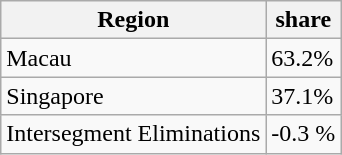<table class="wikitable floatright">
<tr>
<th>Region</th>
<th>share</th>
</tr>
<tr>
<td>Macau</td>
<td>63.2%</td>
</tr>
<tr>
<td>Singapore</td>
<td>37.1%</td>
</tr>
<tr>
<td>Intersegment Eliminations</td>
<td>-0.3 %</td>
</tr>
</table>
